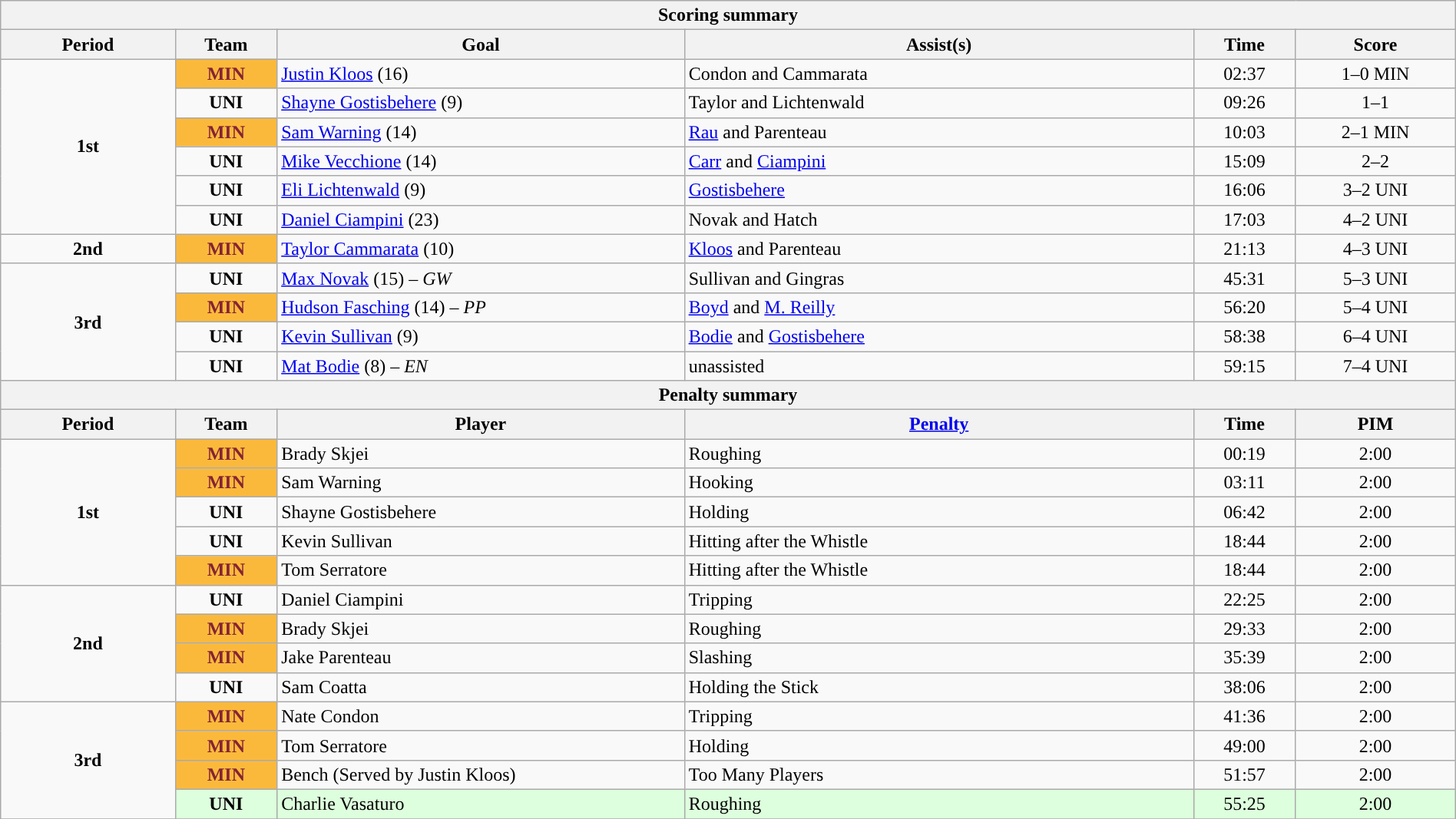<table style="width:100%;" class="wikitable">
<tr>
<th colspan=6>Scoring summary</th>
</tr>
<tr>
<th style="width:12%;">Period</th>
<th style="width:7%;">Team</th>
<th style="width:28%;">Goal</th>
<th style="width:35%;">Assist(s)</th>
<th style="width:7%;">Time</th>
<th style="width:11%;">Score</th>
</tr>
<tr>
<td style="text-align:center;" rowspan="6"><strong>1st</strong></td>
<td align=center style="color:#862334; background:#FBB93C; "><strong>MIN</strong></td>
<td><a href='#'>Justin Kloos</a> (16)</td>
<td>Condon and Cammarata</td>
<td align=center>02:37</td>
<td align=center>1–0 MIN</td>
</tr>
<tr>
<td align=center><strong>UNI</strong></td>
<td><a href='#'>Shayne Gostisbehere</a> (9)</td>
<td>Taylor and Lichtenwald</td>
<td align=center>09:26</td>
<td align=center>1–1</td>
</tr>
<tr>
<td align=center style="color:#862334; background:#FBB93C; "><strong>MIN</strong></td>
<td><a href='#'>Sam Warning</a> (14)</td>
<td><a href='#'>Rau</a> and Parenteau</td>
<td align=center>10:03</td>
<td align=center>2–1 MIN</td>
</tr>
<tr>
<td align=center><strong>UNI</strong></td>
<td><a href='#'>Mike Vecchione</a> (14)</td>
<td><a href='#'>Carr</a> and <a href='#'>Ciampini</a></td>
<td align=center>15:09</td>
<td align=center>2–2</td>
</tr>
<tr>
<td align=center><strong>UNI</strong></td>
<td><a href='#'>Eli Lichtenwald</a> (9)</td>
<td><a href='#'>Gostisbehere</a></td>
<td align=center>16:06</td>
<td align=center>3–2 UNI</td>
</tr>
<tr>
<td align=center><strong>UNI</strong></td>
<td><a href='#'>Daniel Ciampini</a> (23)</td>
<td>Novak and Hatch</td>
<td align=center>17:03</td>
<td align=center>4–2 UNI</td>
</tr>
<tr>
<td style="text-align:center;" rowspan="1"><strong>2nd</strong></td>
<td align=center style="color:#862334; background:#FBB93C; "><strong>MIN</strong></td>
<td><a href='#'>Taylor Cammarata</a> (10)</td>
<td><a href='#'>Kloos</a> and Parenteau</td>
<td align=center>21:13</td>
<td align=center>4–3 UNI</td>
</tr>
<tr>
<td style="text-align:center;" rowspan="4"><strong>3rd</strong></td>
<td align=center><strong>UNI</strong></td>
<td><a href='#'>Max Novak</a> (15) – <em>GW</em></td>
<td>Sullivan and Gingras</td>
<td align=center>45:31</td>
<td align=center>5–3 UNI</td>
</tr>
<tr>
<td align=center style="color:#862334; background:#FBB93C; "><strong>MIN</strong></td>
<td><a href='#'>Hudson Fasching</a> (14) – <em>PP</em></td>
<td><a href='#'>Boyd</a> and <a href='#'>M. Reilly</a></td>
<td align=center>56:20</td>
<td align=center>5–4 UNI</td>
</tr>
<tr>
<td align=center><strong>UNI</strong></td>
<td><a href='#'>Kevin Sullivan</a> (9)</td>
<td><a href='#'>Bodie</a> and <a href='#'>Gostisbehere</a></td>
<td align=center>58:38</td>
<td align=center>6–4 UNI</td>
</tr>
<tr>
<td align=center><strong>UNI</strong></td>
<td><a href='#'>Mat Bodie</a> (8) – <em>EN</em></td>
<td>unassisted</td>
<td align=center>59:15</td>
<td align=center>7–4 UNI</td>
</tr>
<tr>
<th colspan=6>Penalty summary</th>
</tr>
<tr>
<th style="width:12%;">Period</th>
<th style="width:7%;">Team</th>
<th style="width:28%;">Player</th>
<th style="width:35%;"><a href='#'>Penalty</a></th>
<th style="width:7%;">Time</th>
<th style="width:11%;">PIM</th>
</tr>
<tr>
<td style="text-align:center;" rowspan="5"><strong>1st</strong></td>
<td align=center style="color:#862334; background:#FBB93C; "><strong>MIN</strong></td>
<td>Brady Skjei</td>
<td>Roughing</td>
<td align=center>00:19</td>
<td align=center>2:00</td>
</tr>
<tr>
<td align=center style="color:#862334; background:#FBB93C; "><strong>MIN</strong></td>
<td>Sam Warning</td>
<td>Hooking</td>
<td align=center>03:11</td>
<td align=center>2:00</td>
</tr>
<tr>
<td align=center><strong>UNI</strong></td>
<td>Shayne Gostisbehere</td>
<td>Holding</td>
<td align=center>06:42</td>
<td align=center>2:00</td>
</tr>
<tr>
<td align=center><strong>UNI</strong></td>
<td>Kevin Sullivan</td>
<td>Hitting after the Whistle</td>
<td align=center>18:44</td>
<td align=center>2:00</td>
</tr>
<tr>
<td align=center style="color:#862334; background:#FBB93C; "><strong>MIN</strong></td>
<td>Tom Serratore</td>
<td>Hitting after the Whistle</td>
<td align=center>18:44</td>
<td align=center>2:00</td>
</tr>
<tr>
<td style="text-align:center;" rowspan="4"><strong>2nd</strong></td>
<td align=center><strong>UNI</strong></td>
<td>Daniel Ciampini</td>
<td>Tripping</td>
<td align=center>22:25</td>
<td align=center>2:00</td>
</tr>
<tr>
<td align=center style="color:#862334; background:#FBB93C; "><strong>MIN</strong></td>
<td>Brady Skjei</td>
<td>Roughing</td>
<td align=center>29:33</td>
<td align=center>2:00</td>
</tr>
<tr>
<td align=center style="color:#862334; background:#FBB93C; "><strong>MIN</strong></td>
<td>Jake Parenteau</td>
<td>Slashing</td>
<td align=center>35:39</td>
<td align=center>2:00</td>
</tr>
<tr>
<td align=center><strong>UNI</strong></td>
<td>Sam Coatta</td>
<td>Holding the Stick</td>
<td align=center>38:06</td>
<td align=center>2:00</td>
</tr>
<tr>
<td style="text-align:center;" rowspan="4"><strong>3rd</strong></td>
<td align=center style="color:#862334; background:#FBB93C; "><strong>MIN</strong></td>
<td>Nate Condon</td>
<td>Tripping</td>
<td align=center>41:36</td>
<td align=center>2:00</td>
</tr>
<tr>
<td align=center style="color:#862334; background:#FBB93C; "><strong>MIN</strong></td>
<td>Tom Serratore</td>
<td>Holding</td>
<td align=center>49:00</td>
<td align=center>2:00</td>
</tr>
<tr>
<td align=center style="color:#862334; background:#FBB93C; "><strong>MIN</strong></td>
<td>Bench (Served by Justin Kloos)</td>
<td>Too Many Players</td>
<td align=center>51:57</td>
<td align=center>2:00</td>
</tr>
<tr bgcolor=ddffdd>
<td align=center><strong>UNI</strong></td>
<td>Charlie Vasaturo</td>
<td>Roughing</td>
<td align=center>55:25</td>
<td align=center>2:00</td>
</tr>
<tr>
</tr>
</table>
